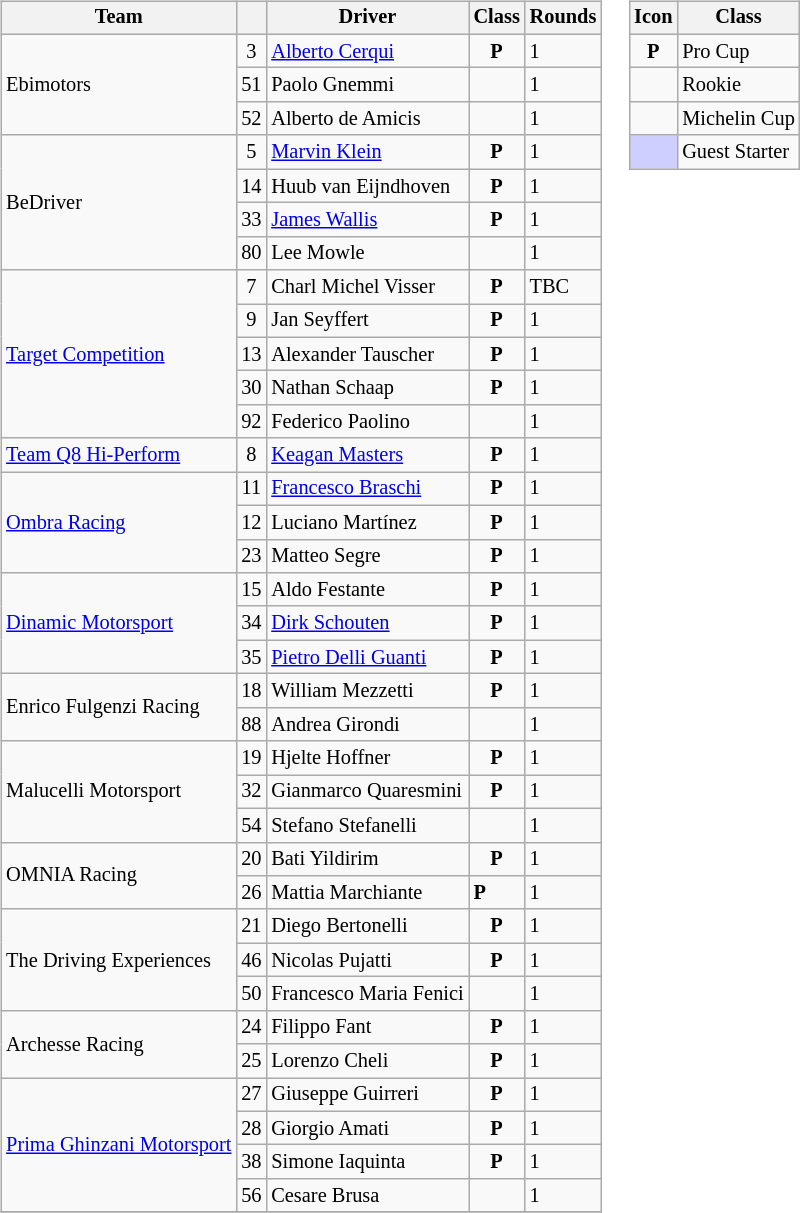<table>
<tr>
<td><br><table class="wikitable" style="font-size: 85%;">
<tr>
<th>Team</th>
<th></th>
<th>Driver</th>
<th>Class</th>
<th>Rounds</th>
</tr>
<tr>
<td rowspan="3"> Ebimotors</td>
<td align="center">3</td>
<td> <a href='#'>Alberto Cerqui</a></td>
<td align="center"><strong><span>P</span></strong></td>
<td>1</td>
</tr>
<tr>
<td align="center">51</td>
<td> Paolo Gnemmi</td>
<td align="center"></td>
<td>1</td>
</tr>
<tr>
<td align="center">52</td>
<td> Alberto de Amicis</td>
<td align="center"></td>
<td>1</td>
</tr>
<tr>
<td rowspan="4"> BeDriver</td>
<td align="center">5</td>
<td> <a href='#'>Marvin Klein</a></td>
<td align="center"><strong><span>P</span></strong></td>
<td>1</td>
</tr>
<tr>
<td align="center">14</td>
<td> Huub van Eijndhoven</td>
<td align="center"><strong><span>P</span></strong></td>
<td>1</td>
</tr>
<tr>
<td align="center">33</td>
<td> <a href='#'>James Wallis</a></td>
<td align="center"><strong><span>P</span></strong></td>
<td>1</td>
</tr>
<tr>
<td align="center">80</td>
<td> Lee Mowle</td>
<td align="center"></td>
<td>1</td>
</tr>
<tr>
<td rowspan="5"> <a href='#'>Target Competition</a></td>
<td align="center">7</td>
<td> Charl Michel Visser</td>
<td align="center"><strong><span>P</span></strong> </td>
<td>TBC</td>
</tr>
<tr>
<td align="center">9</td>
<td> Jan Seyffert</td>
<td align="center"><strong><span>P</span></strong> </td>
<td>1</td>
</tr>
<tr>
<td align="center">13</td>
<td> Alexander Tauscher</td>
<td align="center"><strong><span>P</span></strong></td>
<td>1</td>
</tr>
<tr>
<td align="center">30</td>
<td> Nathan Schaap</td>
<td align="center"><strong><span>P</span></strong> </td>
<td>1</td>
</tr>
<tr>
<td align="center">92</td>
<td> Federico Paolino</td>
<td align="center"></td>
<td>1</td>
</tr>
<tr>
<td> <a href='#'>Team Q8 Hi-Perform</a></td>
<td align="center">8</td>
<td> <a href='#'>Keagan Masters</a></td>
<td align="center"><strong><span>P</span></strong></td>
<td>1</td>
</tr>
<tr>
<td rowspan=3> <a href='#'>Ombra Racing</a></td>
<td align="center">11</td>
<td> <a href='#'>Francesco Braschi</a></td>
<td align="center"><strong><span>P</span></strong></td>
<td>1</td>
</tr>
<tr>
<td align="center">12</td>
<td> Luciano Martínez</td>
<td align="center" nowrap><strong><span>P</span></strong> </td>
<td>1</td>
</tr>
<tr>
<td align="center">23</td>
<td> Matteo Segre</td>
<td align="center"><strong><span>P</span></strong> </td>
<td>1</td>
</tr>
<tr>
<td rowspan="3"> <a href='#'>Dinamic Motorsport</a></td>
<td align="center">15</td>
<td> Aldo Festante</td>
<td align="center"><strong><span>P</span></strong></td>
<td>1</td>
</tr>
<tr>
<td align="center">34</td>
<td> <a href='#'>Dirk Schouten</a></td>
<td align="center"><strong><span>P</span></strong></td>
<td>1</td>
</tr>
<tr>
<td align="center">35</td>
<td> <a href='#'>Pietro Delli Guanti</a></td>
<td align="center"><strong><span>P</span></strong> </td>
<td>1</td>
</tr>
<tr>
<td rowspan="2"> Enrico Fulgenzi Racing</td>
<td align="center">18</td>
<td> William Mezzetti</td>
<td align="center"><strong><span>P</span></strong> </td>
<td>1</td>
</tr>
<tr>
<td align="center">88</td>
<td> Andrea Girondi</td>
<td align="center"></td>
<td>1</td>
</tr>
<tr>
<td rowspan="3"> Malucelli Motorsport</td>
<td align="center">19</td>
<td> Hjelte Hoffner</td>
<td align="center"><strong><span>P</span></strong> </td>
<td>1</td>
</tr>
<tr>
<td align="center">32</td>
<td> Gianmarco Quaresmini</td>
<td align="center"><strong><span>P</span></strong></td>
<td>1</td>
</tr>
<tr>
<td align="center">54</td>
<td> Stefano Stefanelli</td>
<td align="center"></td>
<td>1</td>
</tr>
<tr>
<td rowspan="2"> OMNIA Racing</td>
<td align="center">20</td>
<td> Bati Yildirim</td>
<td align="center"><strong><span>P</span></strong> </td>
<td>1</td>
</tr>
<tr>
<td align="center">26</td>
<td> Mattia Marchiante</td>
<td><strong><span>P</span></strong> </td>
<td>1</td>
</tr>
<tr>
<td rowspan="3"> The Driving Experiences</td>
<td align="center">21</td>
<td> Diego Bertonelli</td>
<td align="center"><strong><span>P</span></strong></td>
<td>1</td>
</tr>
<tr>
<td align="center">46</td>
<td> Nicolas Pujatti</td>
<td align="center"><strong><span>P</span></strong></td>
<td>1</td>
</tr>
<tr>
<td align="center">50</td>
<td nowrap> Francesco Maria Fenici</td>
<td align="center"></td>
<td>1</td>
</tr>
<tr>
<td rowspan="2"> Archesse Racing</td>
<td align="center">24</td>
<td> Filippo Fant</td>
<td align="center"><strong><span>P</span></strong></td>
<td>1</td>
</tr>
<tr>
<td align="center">25</td>
<td> Lorenzo Cheli</td>
<td align="center"><strong><span>P</span></strong> </td>
<td>1</td>
</tr>
<tr>
<td rowspan="4" nowrap> <a href='#'>Prima Ghinzani Motorsport</a></td>
<td align="center">27</td>
<td> Giuseppe Guirreri</td>
<td align="center"><strong><span>P</span></strong></td>
<td>1</td>
</tr>
<tr>
<td align="center">28</td>
<td> Giorgio Amati</td>
<td align="center"><strong><span>P</span></strong></td>
<td>1</td>
</tr>
<tr>
<td align="center">38</td>
<td> Simone Iaquinta</td>
<td align="center"><strong><span>P</span></strong></td>
<td>1</td>
</tr>
<tr>
<td align="center">56</td>
<td> Cesare Brusa</td>
<td align="center"></td>
<td>1</td>
</tr>
<tr>
</tr>
</table>
</td>
<td valign="top"><br><table class="wikitable" style="font-size: 85%;">
<tr>
<th>Icon</th>
<th>Class</th>
</tr>
<tr>
<td align="center"><strong><span>P</span></strong></td>
<td>Pro Cup</td>
</tr>
<tr>
<td align="center"></td>
<td>Rookie</td>
</tr>
<tr>
<td align="center"></td>
<td>Michelin Cup</td>
</tr>
<tr>
<td align="center" style="background-color:#CFCFFF"></td>
<td>Guest Starter</td>
</tr>
</table>
</td>
</tr>
</table>
